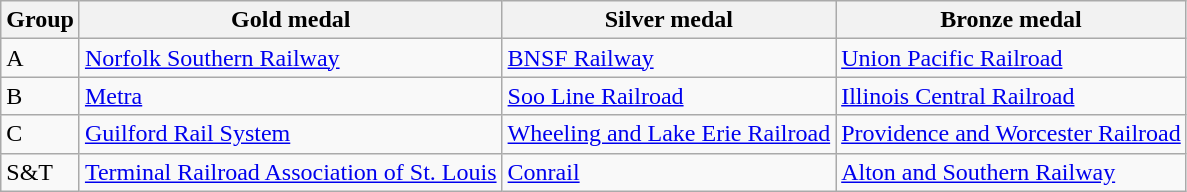<table class="wikitable">
<tr>
<th>Group</th>
<th>Gold medal</th>
<th>Silver medal</th>
<th>Bronze medal</th>
</tr>
<tr>
<td>A</td>
<td><a href='#'>Norfolk Southern Railway</a></td>
<td><a href='#'>BNSF Railway</a></td>
<td><a href='#'>Union Pacific Railroad</a></td>
</tr>
<tr>
<td>B</td>
<td><a href='#'>Metra</a></td>
<td><a href='#'>Soo Line Railroad</a></td>
<td><a href='#'>Illinois Central Railroad</a></td>
</tr>
<tr>
<td>C</td>
<td><a href='#'>Guilford Rail System</a></td>
<td><a href='#'>Wheeling and Lake Erie Railroad</a></td>
<td><a href='#'>Providence and Worcester Railroad</a></td>
</tr>
<tr>
<td>S&T</td>
<td><a href='#'>Terminal Railroad Association of St. Louis</a></td>
<td><a href='#'>Conrail</a></td>
<td><a href='#'>Alton and Southern Railway</a></td>
</tr>
</table>
